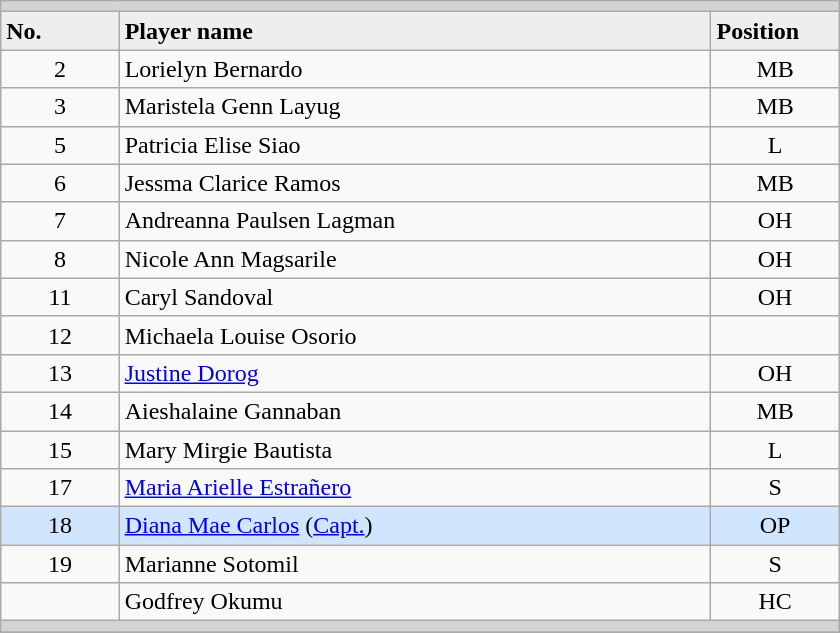<table class="wikitable collapsible collapsed" style="font-size:100%;width:35em;">
<tr>
<th style="background:#D4D4D4; text-align:left;" colspan=3></th>
</tr>
<tr style="background:#EEEEEE; font-weight:bold;">
<td width=10%>No.</td>
<td width=50%>Player name</td>
<td width=10%>Position</td>
</tr>
<tr>
<td align=center>2</td>
<td>Lorielyn Bernardo</td>
<td align=center>MB</td>
</tr>
<tr>
<td align=center>3</td>
<td>Maristela Genn Layug</td>
<td align=center>MB</td>
</tr>
<tr>
<td align=center>5</td>
<td>Patricia Elise Siao</td>
<td align=center>L</td>
</tr>
<tr>
<td align=center>6</td>
<td>Jessma Clarice Ramos</td>
<td align=center>MB</td>
</tr>
<tr>
<td align=center>7</td>
<td>Andreanna Paulsen Lagman</td>
<td align=center>OH</td>
</tr>
<tr>
<td align=center>8</td>
<td>Nicole Ann Magsarile</td>
<td align=center>OH</td>
</tr>
<tr>
<td align=center>11</td>
<td>Caryl Sandoval</td>
<td align=center>OH</td>
</tr>
<tr>
<td align=center>12</td>
<td>Michaela Louise Osorio</td>
<td align=center></td>
</tr>
<tr>
<td align=center>13</td>
<td><a href='#'>Justine Dorog</a></td>
<td align=center>OH</td>
</tr>
<tr>
<td align=center>14</td>
<td>Aieshalaine Gannaban</td>
<td align=center>MB</td>
</tr>
<tr>
<td align=center>15</td>
<td>Mary Mirgie Bautista</td>
<td align=center>L</td>
</tr>
<tr>
<td align=center>17</td>
<td><a href='#'>Maria Arielle Estrañero</a></td>
<td align=center>S</td>
</tr>
<tr style="background:#D0E6FF;">
<td align=center>18</td>
<td><a href='#'>Diana Mae Carlos</a> (<a href='#'>Capt.</a>)</td>
<td align=center>OP</td>
</tr>
<tr>
<td align=center>19</td>
<td>Marianne Sotomil</td>
<td align=center>S</td>
</tr>
<tr>
<td align=center></td>
<td>Godfrey Okumu</td>
<td align=center>HC</td>
</tr>
<tr>
<th style="background:#D4D4D4;" colspan=3></th>
</tr>
<tr>
</tr>
</table>
